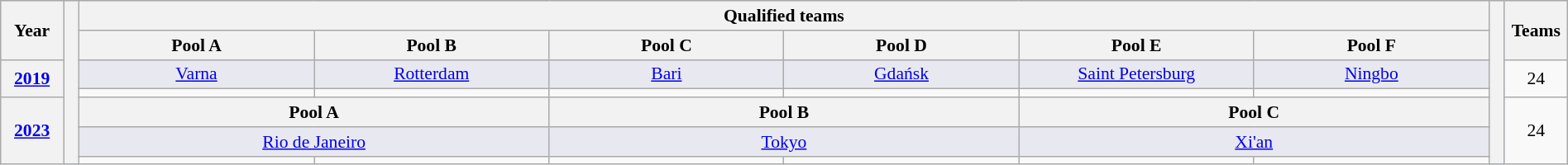<table class="wikitable" style="font-size:90%; width: 100%; text-align: center;">
<tr bgcolor=#c1d8ff>
<th rowspan=2 width=4%>Year</th>
<th width=1% rowspan=7 bgcolor=ffffff></th>
<th colspan=6>Qualified teams</th>
<th width=1% rowspan=7 bgcolor=ffffff></th>
<th rowspan=2 width=5%>Teams</th>
</tr>
<tr>
<th width=15%>Pool A</th>
<th width=15%>Pool B</th>
<th width=15%>Pool C</th>
<th width=15%>Pool D</th>
<th width=15%>Pool E</th>
<th width=15%>Pool F</th>
</tr>
<tr>
<th rowspan=2><a href='#'>2019</a></th>
<td bgcolor=#E8E8F0> <a href='#'>Varna</a></td>
<td bgcolor=#E8E8F0> <a href='#'>Rotterdam</a></td>
<td bgcolor=#E8E8F0> <a href='#'>Bari</a></td>
<td bgcolor=#E8E8F0> <a href='#'>Gdańsk</a></td>
<td bgcolor=#E8E8F0> <a href='#'>Saint Petersburg</a></td>
<td bgcolor=#E8E8F0> <a href='#'>Ningbo</a></td>
<td rowspan=2>24</td>
</tr>
<tr>
<td><strong></strong></td>
<td><strong></strong></td>
<td><strong></strong></td>
<td><strong></strong></td>
<td><strong></strong></td>
<td><strong></strong></td>
</tr>
<tr>
<th rowspan=3><a href='#'>2023</a></th>
<th colspan=2>Pool A</th>
<th colspan=2>Pool B</th>
<th colspan=2>Pool C</th>
<td rowspan=3>24</td>
</tr>
<tr>
<td colspan=2 bgcolor=#E8E8F0> <a href='#'>Rio de Janeiro</a></td>
<td colspan=2 bgcolor=#E8E8F0> <a href='#'>Tokyo</a></td>
<td colspan=2 bgcolor=#E8E8F0> <a href='#'>Xi'an</a></td>
</tr>
<tr>
<td><strong></strong></td>
<td><strong></strong></td>
<td><strong></strong></td>
<td><strong></strong></td>
<td><strong></strong></td>
<td><strong></strong></td>
</tr>
</table>
